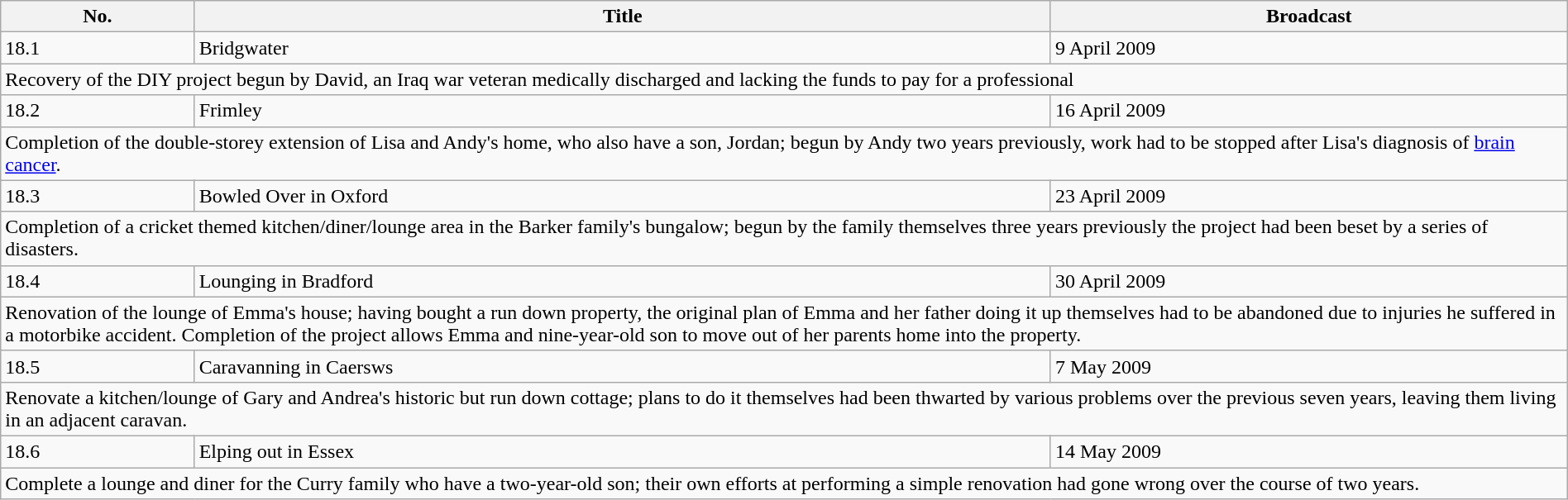<table class="wikitable" style="width:100%;">
<tr>
<th>No.</th>
<th>Title</th>
<th>Broadcast</th>
</tr>
<tr>
<td>18.1</td>
<td>Bridgwater</td>
<td>9 April 2009</td>
</tr>
<tr>
<td colspan="3">Recovery of the DIY project begun by David, an Iraq war veteran medically discharged and lacking the funds to pay for a professional</td>
</tr>
<tr>
<td>18.2</td>
<td>Frimley</td>
<td>16 April 2009</td>
</tr>
<tr>
<td colspan="3">Completion of the double-storey extension of Lisa and Andy's home, who also have a son, Jordan; begun by Andy two years previously, work had to be stopped after Lisa's diagnosis of <a href='#'>brain cancer</a>.</td>
</tr>
<tr>
<td>18.3</td>
<td>Bowled Over in Oxford</td>
<td>23 April 2009</td>
</tr>
<tr>
<td colspan="3">Completion of a cricket themed kitchen/diner/lounge area in the Barker family's bungalow; begun by the family themselves three years previously the project had been beset by a series of disasters.</td>
</tr>
<tr>
<td>18.4</td>
<td>Lounging in Bradford</td>
<td>30 April 2009</td>
</tr>
<tr>
<td colspan="3">Renovation of the lounge of Emma's house; having bought a run down property, the original plan of Emma and her father doing it up themselves had to be abandoned due to injuries he suffered in a motorbike accident. Completion of the project allows Emma and nine-year-old son to move out of her parents home into the property.</td>
</tr>
<tr>
<td>18.5</td>
<td>Caravanning in Caersws</td>
<td>7 May 2009</td>
</tr>
<tr>
<td colspan="3">Renovate a kitchen/lounge of Gary and Andrea's historic but run down cottage; plans to do it themselves had been thwarted by various problems over the previous seven years, leaving them living in an adjacent caravan.</td>
</tr>
<tr>
<td>18.6</td>
<td>Elping out in Essex</td>
<td>14 May 2009</td>
</tr>
<tr>
<td colspan="3">Complete a lounge and diner for the Curry family who have a two-year-old son; their own efforts at performing a simple renovation had gone wrong over the course of two years.</td>
</tr>
</table>
